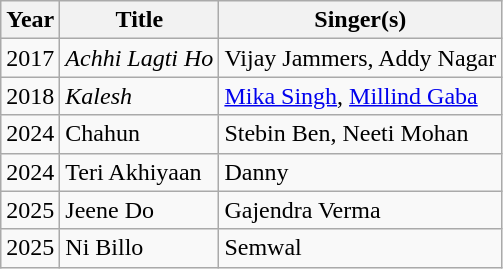<table class="wikitable">
<tr>
<th>Year</th>
<th>Title</th>
<th>Singer(s)</th>
</tr>
<tr>
<td>2017</td>
<td><em>Achhi Lagti Ho</em></td>
<td>Vijay Jammers, Addy Nagar</td>
</tr>
<tr>
<td>2018</td>
<td><em>Kalesh</em></td>
<td><a href='#'>Mika Singh</a>, <a href='#'>Millind Gaba</a></td>
</tr>
<tr>
<td>2024</td>
<td>Chahun</td>
<td>Stebin Ben, Neeti Mohan</td>
</tr>
<tr>
<td>2024</td>
<td>Teri Akhiyaan</td>
<td>Danny</td>
</tr>
<tr>
<td>2025</td>
<td>Jeene Do</td>
<td>Gajendra Verma</td>
</tr>
<tr>
<td>2025</td>
<td>Ni Billo</td>
<td>Semwal</td>
</tr>
</table>
